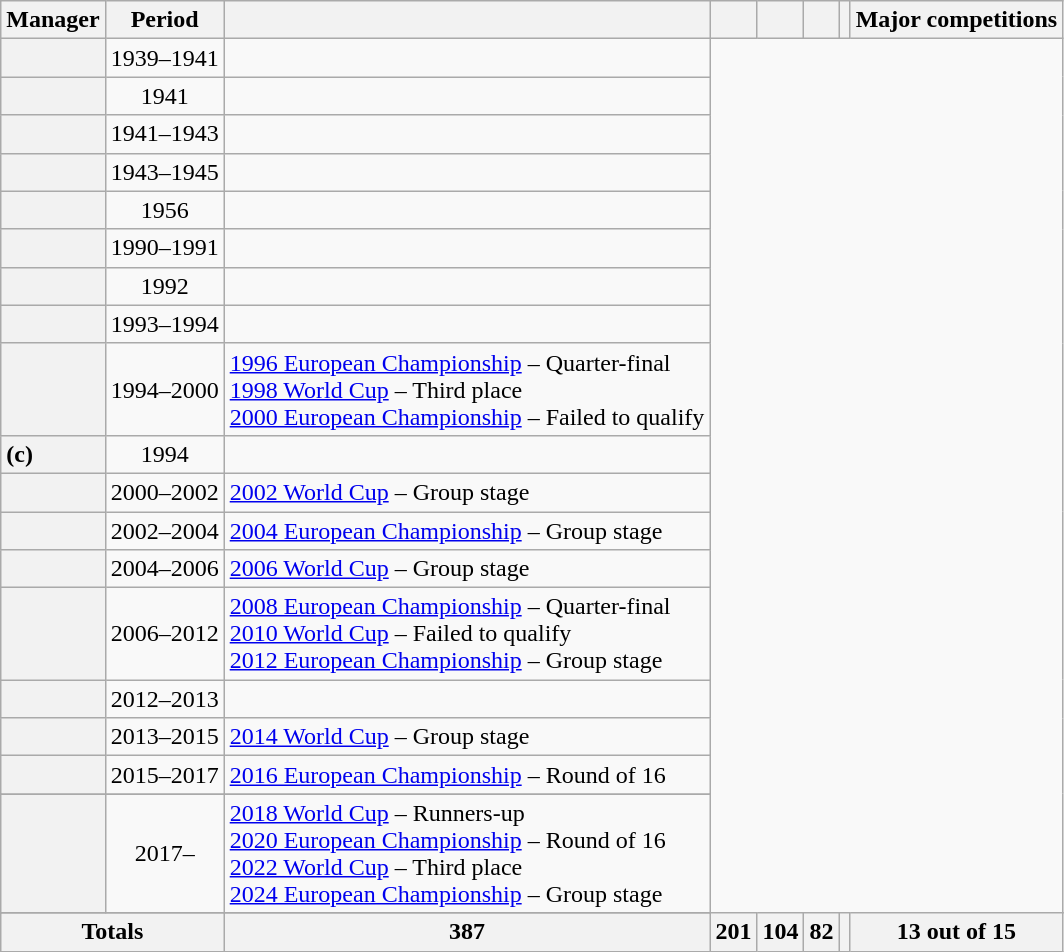<table class="wikitable sortable plainrowheaders" cellpadding="3" style="text-align: center">
<tr>
<th scope="col">Manager</th>
<th scope="col">Period</th>
<th></th>
<th></th>
<th></th>
<th></th>
<th></th>
<th scope="col">Major competitions</th>
</tr>
<tr>
<th scope="row" style="text-align: left;"> </th>
<td>1939–1941<br></td>
<td></td>
</tr>
<tr>
<th scope="row" style="text-align: left;"> </th>
<td>1941<br></td>
<td></td>
</tr>
<tr>
<th scope="row" style="text-align: left;"> </th>
<td>1941–1943<br></td>
<td></td>
</tr>
<tr>
<th scope="row" style="text-align: left;"> </th>
<td>1943–1945<br></td>
<td></td>
</tr>
<tr>
<th scope="row" style="text-align: left;"> </th>
<td>1956<br></td>
<td></td>
</tr>
<tr>
<th scope="row" style="text-align: left;"> </th>
<td>1990–1991<br></td>
<td></td>
</tr>
<tr>
<th scope="row" style="text-align: left;"> </th>
<td>1992<br></td>
<td></td>
</tr>
<tr>
<th scope="row" style="text-align: left;"> </th>
<td>1993–1994<br></td>
<td></td>
</tr>
<tr>
<th scope="row" style="text-align: left;"> </th>
<td>1994–2000<br></td>
<td style="text-align: left;"> <a href='#'>1996 European Championship</a> – Quarter-final<br> <a href='#'>1998 World Cup</a> – Third place<br> <a href='#'>2000 European Championship</a> – Failed to qualify</td>
</tr>
<tr>
<th scope="row" style="text-align: left;">  (c)</th>
<td>1994<br></td>
<td></td>
</tr>
<tr>
<th scope="row" style="text-align: left;"> </th>
<td>2000–2002<br></td>
<td style="text-align: left;"> <a href='#'>2002 World Cup</a> – Group stage</td>
</tr>
<tr>
<th scope="row" style="text-align: left;"> </th>
<td>2002–2004<br></td>
<td style="text-align: left;"> <a href='#'>2004 European Championship</a> – Group stage</td>
</tr>
<tr>
<th scope="row" style="text-align: left;"> </th>
<td>2004–2006<br></td>
<td style="text-align: left;"> <a href='#'>2006 World Cup</a> – Group stage</td>
</tr>
<tr>
<th scope="row" style="text-align: left;"> </th>
<td>2006–2012<br></td>
<td style="text-align: left;"> <a href='#'>2008 European Championship</a> – Quarter-final<br> <a href='#'>2010 World Cup</a> – Failed to qualify<br> <a href='#'>2012 European Championship</a> – Group stage</td>
</tr>
<tr>
<th scope="row" style="text-align: left;"> </th>
<td>2012–2013<br></td>
<td></td>
</tr>
<tr>
<th scope="row" style="text-align: left;"> </th>
<td>2013–2015<br></td>
<td style="text-align: left;"> <a href='#'>2014 World Cup</a> – Group stage</td>
</tr>
<tr>
<th scope="row" style="text-align: left;"> </th>
<td>2015–2017<br></td>
<td style="text-align: left;"> <a href='#'>2016 European Championship</a> – Round of 16</td>
</tr>
<tr>
</tr>
<tr>
<th scope="row" style="text-align: left;"> </th>
<td>2017–<br></td>
<td style="text-align: left;"> <a href='#'>2018 World Cup</a> – Runners-up<br> <a href='#'>2020 European Championship</a> – Round of 16<br> <a href='#'>2022 World Cup</a> – Third place<br> <a href='#'>2024 European Championship</a> – Group stage</td>
</tr>
<tr>
</tr>
<tr>
<th colspan="2">Totals</th>
<th>387</th>
<th>201</th>
<th>104</th>
<th>82</th>
<th></th>
<th>13 out of 15</th>
</tr>
</table>
